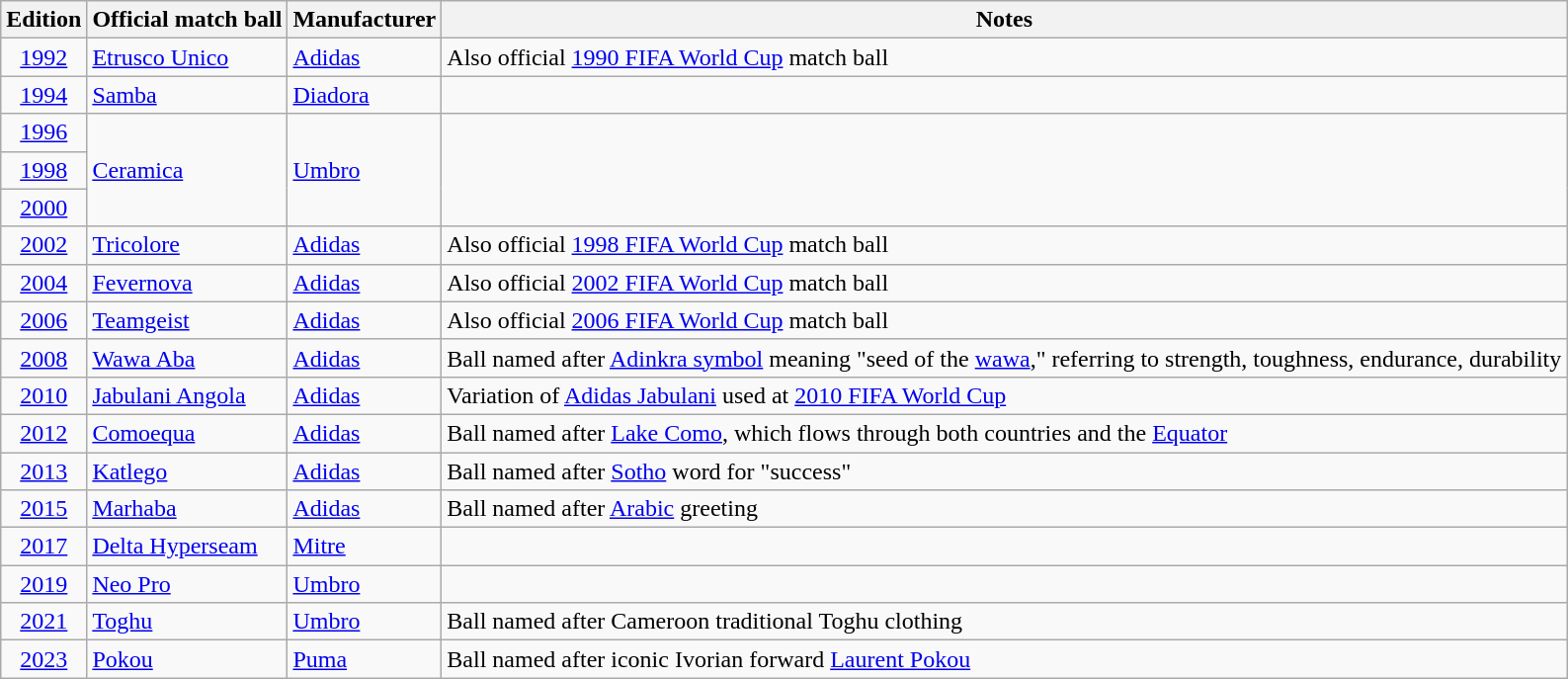<table class="wikitable sortable" style="vertical-align:top;">
<tr>
<th>Edition</th>
<th>Official match ball</th>
<th>Manufacturer</th>
<th>Notes</th>
</tr>
<tr>
<td align=center><a href='#'>1992</a></td>
<td><a href='#'>Etrusco Unico</a></td>
<td><a href='#'>Adidas</a></td>
<td>Also official <a href='#'>1990 FIFA World Cup</a> match ball</td>
</tr>
<tr>
<td align=center><a href='#'>1994</a></td>
<td><a href='#'>Samba</a></td>
<td><a href='#'>Diadora</a></td>
<td></td>
</tr>
<tr>
<td align=center><a href='#'>1996</a></td>
<td rowspan="3"><a href='#'>Ceramica</a></td>
<td rowspan="3"><a href='#'>Umbro</a></td>
<td rowspan="3"></td>
</tr>
<tr>
<td align=center><a href='#'>1998</a></td>
</tr>
<tr>
<td align=center><a href='#'>2000</a></td>
</tr>
<tr>
<td align=center><a href='#'>2002</a></td>
<td><a href='#'>Tricolore</a></td>
<td><a href='#'>Adidas</a></td>
<td>Also official <a href='#'>1998 FIFA World Cup</a> match ball</td>
</tr>
<tr>
<td align=center><a href='#'>2004</a></td>
<td><a href='#'>Fevernova</a></td>
<td><a href='#'>Adidas</a></td>
<td>Also official <a href='#'>2002 FIFA World Cup</a> match ball</td>
</tr>
<tr>
<td align=center><a href='#'>2006</a></td>
<td><a href='#'>Teamgeist</a></td>
<td><a href='#'>Adidas</a></td>
<td>Also official <a href='#'>2006 FIFA World Cup</a> match ball</td>
</tr>
<tr>
<td align=center><a href='#'>2008</a></td>
<td><a href='#'>Wawa Aba</a></td>
<td><a href='#'>Adidas</a></td>
<td>Ball named after <a href='#'>Adinkra symbol</a> meaning "seed of the <a href='#'>wawa</a>," referring to strength, toughness, endurance, durability</td>
</tr>
<tr>
<td align=center><a href='#'>2010</a></td>
<td><a href='#'>Jabulani Angola</a></td>
<td><a href='#'>Adidas</a></td>
<td>Variation of <a href='#'>Adidas Jabulani</a> used at <a href='#'>2010 FIFA World Cup</a></td>
</tr>
<tr>
<td align=center><a href='#'>2012</a></td>
<td><a href='#'>Comoequa</a></td>
<td><a href='#'>Adidas</a></td>
<td>Ball named after <a href='#'>Lake Como</a>, which flows through both countries and the <a href='#'>Equator</a></td>
</tr>
<tr>
<td align=center><a href='#'>2013</a></td>
<td><a href='#'>Katlego</a></td>
<td><a href='#'>Adidas</a></td>
<td>Ball named after <a href='#'>Sotho</a> word for "success"</td>
</tr>
<tr>
<td align="center"><a href='#'>2015</a></td>
<td><a href='#'>Marhaba</a></td>
<td><a href='#'>Adidas</a></td>
<td>Ball named after <a href='#'>Arabic</a> greeting</td>
</tr>
<tr>
<td align="center"><a href='#'>2017</a></td>
<td><a href='#'>Delta Hyperseam</a></td>
<td><a href='#'>Mitre</a></td>
<td></td>
</tr>
<tr>
<td align="center"><a href='#'>2019</a></td>
<td><a href='#'>Neo Pro</a></td>
<td><a href='#'>Umbro</a></td>
<td></td>
</tr>
<tr>
<td align="center"><a href='#'>2021</a></td>
<td><a href='#'>Toghu</a></td>
<td><a href='#'>Umbro</a></td>
<td>Ball named after Cameroon traditional Toghu clothing</td>
</tr>
<tr>
<td align="center"><a href='#'>2023</a></td>
<td><a href='#'>Pokou</a></td>
<td><a href='#'>Puma</a></td>
<td>Ball named after iconic Ivorian forward <a href='#'>Laurent Pokou</a></td>
</tr>
</table>
